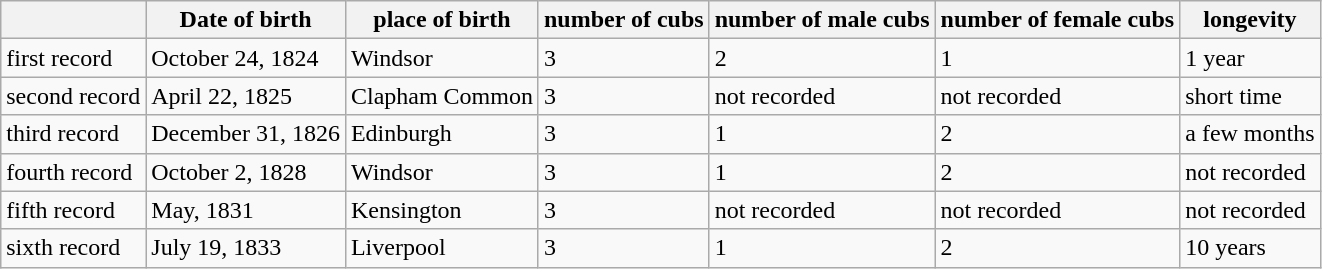<table class="wikitable">
<tr>
<th></th>
<th>Date of birth</th>
<th>place of birth</th>
<th>number of cubs</th>
<th>number of male cubs</th>
<th>number of female cubs</th>
<th>longevity</th>
</tr>
<tr>
<td>first record</td>
<td>October 24, 1824</td>
<td>Windsor</td>
<td>3</td>
<td>2</td>
<td>1</td>
<td>1 year</td>
</tr>
<tr>
<td>second record</td>
<td>April 22, 1825</td>
<td>Clapham Common</td>
<td>3</td>
<td>not recorded</td>
<td>not recorded</td>
<td>short time</td>
</tr>
<tr>
<td>third record</td>
<td>December 31, 1826</td>
<td>Edinburgh</td>
<td>3</td>
<td>1</td>
<td>2</td>
<td>a few months</td>
</tr>
<tr>
<td>fourth record</td>
<td>October 2, 1828</td>
<td>Windsor</td>
<td>3</td>
<td>1</td>
<td>2</td>
<td>not recorded</td>
</tr>
<tr>
<td>fifth record</td>
<td>May, 1831</td>
<td>Kensington</td>
<td>3</td>
<td>not recorded</td>
<td>not recorded</td>
<td>not recorded</td>
</tr>
<tr>
<td>sixth record</td>
<td>July 19, 1833</td>
<td>Liverpool</td>
<td>3</td>
<td>1</td>
<td>2</td>
<td>10 years</td>
</tr>
</table>
